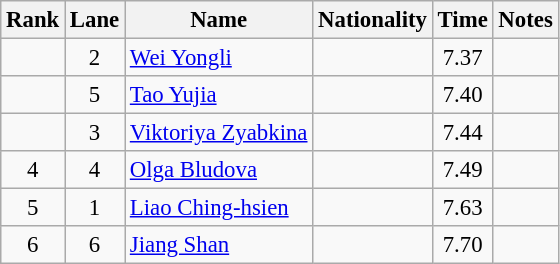<table class="wikitable sortable" style="text-align:center;font-size:95%">
<tr>
<th>Rank</th>
<th>Lane</th>
<th>Name</th>
<th>Nationality</th>
<th>Time</th>
<th>Notes</th>
</tr>
<tr>
<td></td>
<td>2</td>
<td align=left><a href='#'>Wei Yongli</a></td>
<td align=left></td>
<td>7.37</td>
<td></td>
</tr>
<tr>
<td></td>
<td>5</td>
<td align=left><a href='#'>Tao Yujia</a></td>
<td align=left></td>
<td>7.40</td>
<td></td>
</tr>
<tr>
<td></td>
<td>3</td>
<td align=left><a href='#'>Viktoriya Zyabkina</a></td>
<td align=left></td>
<td>7.44</td>
<td></td>
</tr>
<tr>
<td>4</td>
<td>4</td>
<td align=left><a href='#'>Olga Bludova</a></td>
<td align=left></td>
<td>7.49</td>
<td></td>
</tr>
<tr>
<td>5</td>
<td>1</td>
<td align=left><a href='#'>Liao Ching-hsien</a></td>
<td align=left></td>
<td>7.63</td>
<td></td>
</tr>
<tr>
<td>6</td>
<td>6</td>
<td align=left><a href='#'>Jiang Shan</a></td>
<td align=left></td>
<td>7.70</td>
<td></td>
</tr>
</table>
